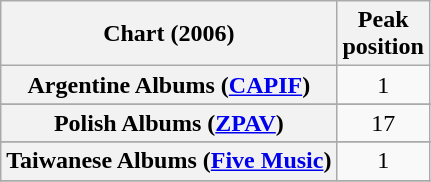<table class="wikitable sortable plainrowheaders" style="text-align:center">
<tr>
<th scope="col">Chart (2006)</th>
<th scope="col">Peak<br>position</th>
</tr>
<tr>
<th scope="row">Argentine Albums (<a href='#'>CAPIF</a>)</th>
<td style="text-align:center;">1</td>
</tr>
<tr>
</tr>
<tr>
</tr>
<tr>
</tr>
<tr>
</tr>
<tr>
</tr>
<tr>
</tr>
<tr>
</tr>
<tr>
</tr>
<tr>
</tr>
<tr>
</tr>
<tr>
</tr>
<tr>
</tr>
<tr>
</tr>
<tr>
<th scope="row">Polish Albums (<a href='#'>ZPAV</a>)</th>
<td>17</td>
</tr>
<tr>
</tr>
<tr>
</tr>
<tr>
</tr>
<tr>
</tr>
<tr>
<th scope="row">Taiwanese Albums (<a href='#'>Five Music</a>)</th>
<td style="text-align:center;">1</td>
</tr>
<tr>
</tr>
</table>
